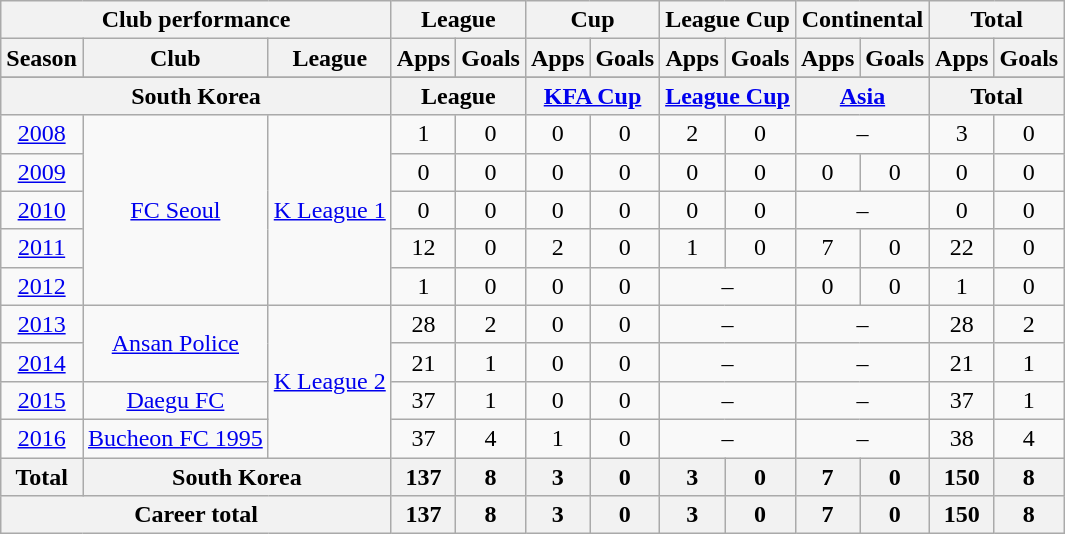<table class="wikitable" style="text-align:center">
<tr>
<th colspan=3>Club performance</th>
<th colspan=2>League</th>
<th colspan=2>Cup</th>
<th colspan=2>League Cup</th>
<th colspan=2>Continental</th>
<th colspan=2>Total</th>
</tr>
<tr>
<th>Season</th>
<th>Club</th>
<th>League</th>
<th>Apps</th>
<th>Goals</th>
<th>Apps</th>
<th>Goals</th>
<th>Apps</th>
<th>Goals</th>
<th>Apps</th>
<th>Goals</th>
<th>Apps</th>
<th>Goals</th>
</tr>
<tr>
</tr>
<tr>
<th colspan=3>South Korea</th>
<th colspan=2>League</th>
<th colspan=2><a href='#'>KFA Cup</a></th>
<th colspan=2><a href='#'>League Cup</a></th>
<th colspan=2><a href='#'>Asia</a></th>
<th colspan=2>Total</th>
</tr>
<tr>
<td><a href='#'>2008</a></td>
<td rowspan="5"><a href='#'>FC Seoul</a></td>
<td rowspan="5"><a href='#'>K League 1</a></td>
<td>1</td>
<td>0</td>
<td>0</td>
<td>0</td>
<td>2</td>
<td>0</td>
<td colspan="2">–</td>
<td>3</td>
<td>0</td>
</tr>
<tr>
<td><a href='#'>2009</a></td>
<td>0</td>
<td>0</td>
<td>0</td>
<td>0</td>
<td>0</td>
<td>0</td>
<td>0</td>
<td>0</td>
<td>0</td>
<td>0</td>
</tr>
<tr>
<td><a href='#'>2010</a></td>
<td>0</td>
<td>0</td>
<td>0</td>
<td>0</td>
<td>0</td>
<td>0</td>
<td colspan="2">–</td>
<td>0</td>
<td>0</td>
</tr>
<tr>
<td><a href='#'>2011</a></td>
<td>12</td>
<td>0</td>
<td>2</td>
<td>0</td>
<td>1</td>
<td>0</td>
<td>7</td>
<td>0</td>
<td>22</td>
<td>0</td>
</tr>
<tr>
<td><a href='#'>2012</a></td>
<td>1</td>
<td>0</td>
<td>0</td>
<td>0</td>
<td colspan="2">–</td>
<td>0</td>
<td>0</td>
<td>1</td>
<td>0</td>
</tr>
<tr>
<td><a href='#'>2013</a></td>
<td rowspan="2"><a href='#'>Ansan Police</a></td>
<td rowspan="4"><a href='#'>K League 2</a></td>
<td>28</td>
<td>2</td>
<td>0</td>
<td>0</td>
<td colspan="2">–</td>
<td colspan="2">–</td>
<td>28</td>
<td>2</td>
</tr>
<tr>
<td><a href='#'>2014</a></td>
<td>21</td>
<td>1</td>
<td>0</td>
<td>0</td>
<td colspan="2">–</td>
<td colspan="2">–</td>
<td>21</td>
<td>1</td>
</tr>
<tr>
<td><a href='#'>2015</a></td>
<td rowspan="1"><a href='#'>Daegu FC</a></td>
<td>37</td>
<td>1</td>
<td>0</td>
<td>0</td>
<td colspan="2">–</td>
<td colspan="2">–</td>
<td>37</td>
<td>1</td>
</tr>
<tr>
<td><a href='#'>2016</a></td>
<td rowspan="1"><a href='#'>Bucheon FC 1995</a></td>
<td>37</td>
<td>4</td>
<td>1</td>
<td>0</td>
<td colspan="2">–</td>
<td colspan="2">–</td>
<td>38</td>
<td>4</td>
</tr>
<tr>
<th rowspan=1>Total</th>
<th colspan=2>South Korea</th>
<th>137</th>
<th>8</th>
<th>3</th>
<th>0</th>
<th>3</th>
<th>0</th>
<th>7</th>
<th>0</th>
<th>150</th>
<th>8</th>
</tr>
<tr>
<th colspan=3>Career total</th>
<th>137</th>
<th>8</th>
<th>3</th>
<th>0</th>
<th>3</th>
<th>0</th>
<th>7</th>
<th>0</th>
<th>150</th>
<th>8</th>
</tr>
</table>
